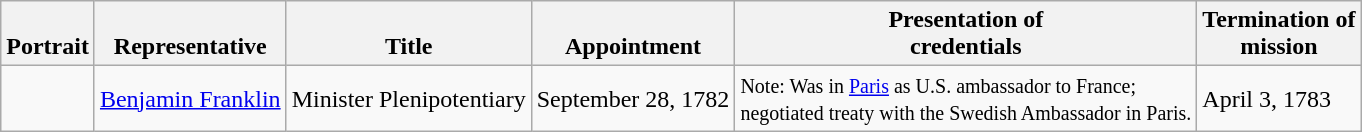<table class=wikitable>
<tr>
<th valign=bottom>Portrait</th>
<th style="text-align:center; vertical-align:bottom;">Representative</th>
<th valign=bottom>Title</th>
<th valign=bottom>Appointment</th>
<th valign=bottom>Presentation of<br>credentials</th>
<th valign=bottom>Termination of<br>mission</th>
</tr>
<tr>
<td></td>
<td><a href='#'>Benjamin Franklin</a></td>
<td>Minister Plenipotentiary</td>
<td>September 28, 1782</td>
<td><small>Note: Was in <a href='#'>Paris</a> as U.S. ambassador to France;<br>negotiated treaty with the Swedish Ambassador in Paris.</small></td>
<td>April 3, 1783</td>
</tr>
</table>
